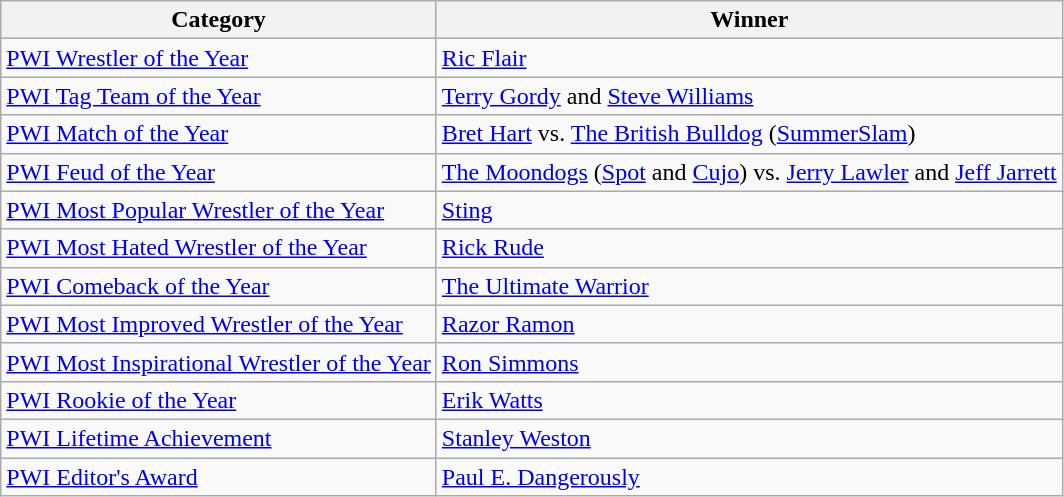<table class="wikitable">
<tr>
<th>Category</th>
<th>Winner</th>
</tr>
<tr>
<td><a href='#'>PWI Wrestler of the Year</a></td>
<td><a href='#'>Ric Flair</a></td>
</tr>
<tr>
<td><a href='#'>PWI Tag Team of the Year</a></td>
<td><a href='#'>Terry Gordy</a> and <a href='#'>Steve Williams</a></td>
</tr>
<tr>
<td><a href='#'>PWI Match of the Year</a></td>
<td><a href='#'>Bret Hart</a> vs. <a href='#'>The British Bulldog</a> (<a href='#'>SummerSlam</a>)</td>
</tr>
<tr>
<td><a href='#'>PWI Feud of the Year</a></td>
<td><a href='#'>The Moondogs</a> (<a href='#'>Spot</a> and <a href='#'>Cujo</a>) vs. <a href='#'>Jerry Lawler</a> and <a href='#'>Jeff Jarrett</a></td>
</tr>
<tr>
<td><a href='#'>PWI Most Popular Wrestler of the Year</a></td>
<td><a href='#'>Sting</a></td>
</tr>
<tr>
<td><a href='#'>PWI Most Hated Wrestler of the Year</a></td>
<td><a href='#'>Rick Rude</a></td>
</tr>
<tr>
<td><a href='#'>PWI Comeback of the Year</a></td>
<td><a href='#'>The Ultimate Warrior</a></td>
</tr>
<tr>
<td><a href='#'>PWI Most Improved Wrestler of the Year</a></td>
<td><a href='#'>Razor Ramon</a></td>
</tr>
<tr>
<td><a href='#'>PWI Most Inspirational Wrestler of the Year</a></td>
<td><a href='#'>Ron Simmons</a></td>
</tr>
<tr>
<td><a href='#'>PWI Rookie of the Year</a></td>
<td><a href='#'>Erik Watts</a></td>
</tr>
<tr>
<td><a href='#'>PWI Lifetime Achievement</a></td>
<td><a href='#'>Stanley Weston</a></td>
</tr>
<tr>
<td><a href='#'>PWI Editor's Award</a></td>
<td><a href='#'>Paul E. Dangerously</a></td>
</tr>
</table>
